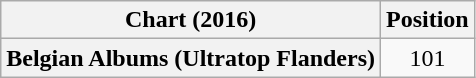<table class="wikitable sortable plainrowheaders" style="text-align:center">
<tr>
<th scope="col">Chart (2016)</th>
<th scope="col">Position</th>
</tr>
<tr>
<th scope="row">Belgian Albums (Ultratop Flanders)</th>
<td>101</td>
</tr>
</table>
